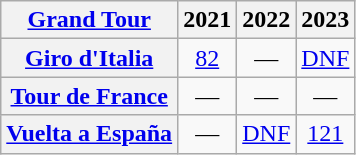<table class="wikitable plainrowheaders">
<tr>
<th scope="col"><a href='#'>Grand Tour</a></th>
<th scope="col">2021</th>
<th scope="col">2022</th>
<th scope="col">2023</th>
</tr>
<tr style="text-align:center;">
<th scope="row"> <a href='#'>Giro d'Italia</a></th>
<td><a href='#'>82</a></td>
<td>—</td>
<td><a href='#'>DNF</a></td>
</tr>
<tr style="text-align:center;">
<th scope="row"> <a href='#'>Tour de France</a></th>
<td>—</td>
<td>—</td>
<td>—</td>
</tr>
<tr style="text-align:center;">
<th scope="row"> <a href='#'>Vuelta a España</a></th>
<td>—</td>
<td><a href='#'>DNF</a></td>
<td><a href='#'>121</a></td>
</tr>
</table>
